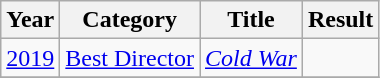<table class=wikitable>
<tr>
<th scope="col">Year</th>
<th scope="col">Category</th>
<th scope="col">Title</th>
<th scope="col">Result</th>
</tr>
<tr>
<td><a href='#'>2019</a></td>
<td><a href='#'>Best Director</a></td>
<td><em><a href='#'>Cold War</a></em></td>
<td></td>
</tr>
<tr>
</tr>
</table>
